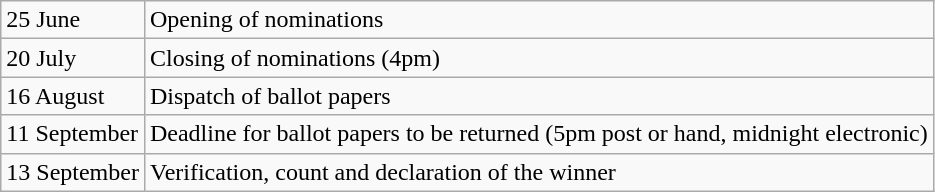<table class="wikitable">
<tr>
<td>25 June</td>
<td>Opening of nominations</td>
</tr>
<tr>
<td>20 July</td>
<td>Closing of nominations (4pm)</td>
</tr>
<tr>
<td>16 August</td>
<td>Dispatch of ballot papers</td>
</tr>
<tr>
<td>11 September</td>
<td>Deadline for ballot papers to be returned (5pm post or hand, midnight electronic)</td>
</tr>
<tr>
<td>13 September</td>
<td>Verification, count and declaration of the winner</td>
</tr>
</table>
